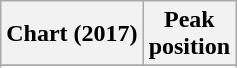<table class="wikitable sortable plainrowheaders">
<tr>
<th>Chart (2017)</th>
<th>Peak<br>position</th>
</tr>
<tr>
</tr>
<tr>
</tr>
<tr>
</tr>
<tr>
</tr>
<tr>
</tr>
</table>
